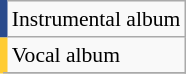<table class="wikitable" style="font-size:90%;">
<tr>
<td style="border-left: 5px solid #2a4b8d;">Instrumental album</td>
</tr>
<tr>
<td style="border-left: 5px solid #fc3">Vocal album</td>
</tr>
<tr>
</tr>
</table>
